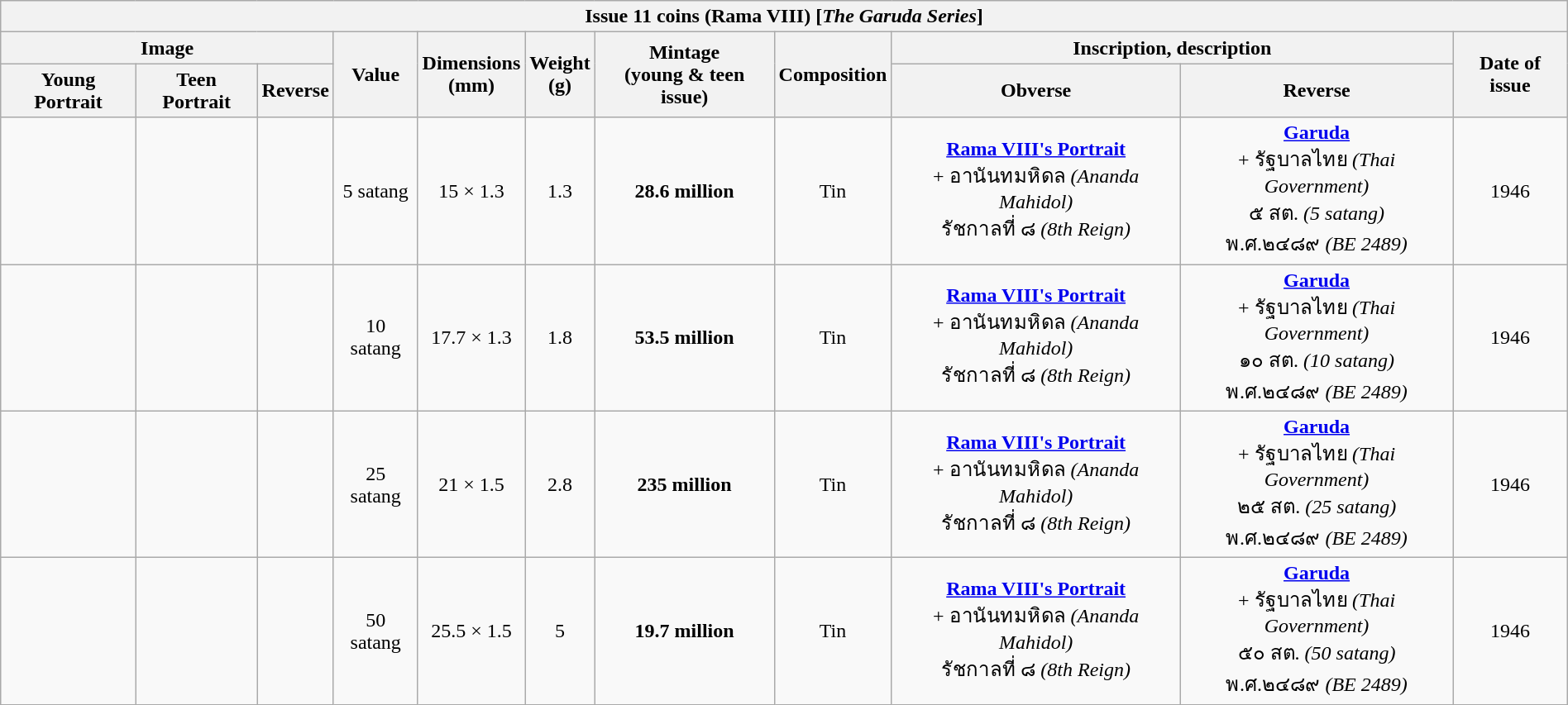<table class="wikitable" style="width:100%; text-align: center">
<tr>
<th colspan="11">Issue 11 coins (Rama VIII) [<em>The Garuda Series</em>]</th>
</tr>
<tr>
<th colspan="3">Image</th>
<th rowspan="2">Value</th>
<th rowspan="2">Dimensions<br>(mm)</th>
<th rowspan="2">Weight<br>(g)</th>
<th rowspan="2">Mintage<br>(young & teen issue)</th>
<th rowspan="2">Composition</th>
<th colspan="2">Inscription, description</th>
<th rowspan="2">Date of issue</th>
</tr>
<tr>
<th>Young Portrait</th>
<th>Teen Portrait</th>
<th>Reverse</th>
<th>Obverse</th>
<th>Reverse</th>
</tr>
<tr>
<td></td>
<td></td>
<td></td>
<td>5 satang</td>
<td>15 × 1.3</td>
<td>1.3</td>
<td><strong>28.6 million</strong></td>
<td>Tin</td>
<td><strong><a href='#'>Rama VIII's Portrait</a></strong><br>+
อานันทมหิดล <em>(Ananda Mahidol)</em><br>รัชกาลที่ ๘ <em>(8th Reign)</em></td>
<td><a href='#'><strong>Garuda</strong></a><br>+
รัฐบาลไทย <em>(Thai Government)</em><br>๕ สต. <em>(5 satang)</em><br>พ.ศ.๒๔๘๙ <em>(BE 2489)</em></td>
<td>1946</td>
</tr>
<tr>
<td></td>
<td></td>
<td></td>
<td>10 satang</td>
<td>17.7 × 1.3</td>
<td>1.8</td>
<td><strong>53.5 million</strong></td>
<td>Tin</td>
<td><strong><a href='#'>Rama VIII's Portrait</a></strong><br>+
อานันทมหิดล <em>(Ananda Mahidol)</em><br>รัชกาลที่ ๘ <em>(8th Reign)</em></td>
<td><a href='#'><strong>Garuda</strong></a><br>+
รัฐบาลไทย <em>(Thai Government)</em><br>๑๐  สต. <em>(10 satang)</em><br>พ.ศ.๒๔๘๙ <em>(BE 2489)</em></td>
<td>1946</td>
</tr>
<tr>
<td></td>
<td></td>
<td></td>
<td>25 satang</td>
<td>21 × 1.5</td>
<td>2.8</td>
<td><strong>235 million</strong></td>
<td>Tin</td>
<td><strong><a href='#'>Rama VIII's Portrait</a></strong><br>+
อานันทมหิดล <em>(Ananda Mahidol)</em><br>รัชกาลที่ ๘ <em>(8th Reign)</em></td>
<td><a href='#'><strong>Garuda</strong></a><br>+
รัฐบาลไทย <em>(Thai Government)</em><br>๒๕ สต. <em>(25 satang)</em><br>พ.ศ.๒๔๘๙ <em>(BE 2489)</em></td>
<td>1946</td>
</tr>
<tr>
<td></td>
<td></td>
<td></td>
<td>50 satang</td>
<td>25.5 × 1.5</td>
<td>5</td>
<td><strong>19.7 million</strong></td>
<td>Tin</td>
<td><strong><a href='#'>Rama VIII's Portrait</a></strong><br>+
อานันทมหิดล <em>(Ananda Mahidol)</em><br>รัชกาลที่ ๘ <em>(8th Reign)</em></td>
<td><a href='#'><strong>Garuda</strong></a><br>+
รัฐบาลไทย <em>(Thai Government)</em><br>๕๐  สต. <em>(50 satang)</em><br>พ.ศ.๒๔๘๙ <em>(BE 2489)</em></td>
<td>1946</td>
</tr>
</table>
